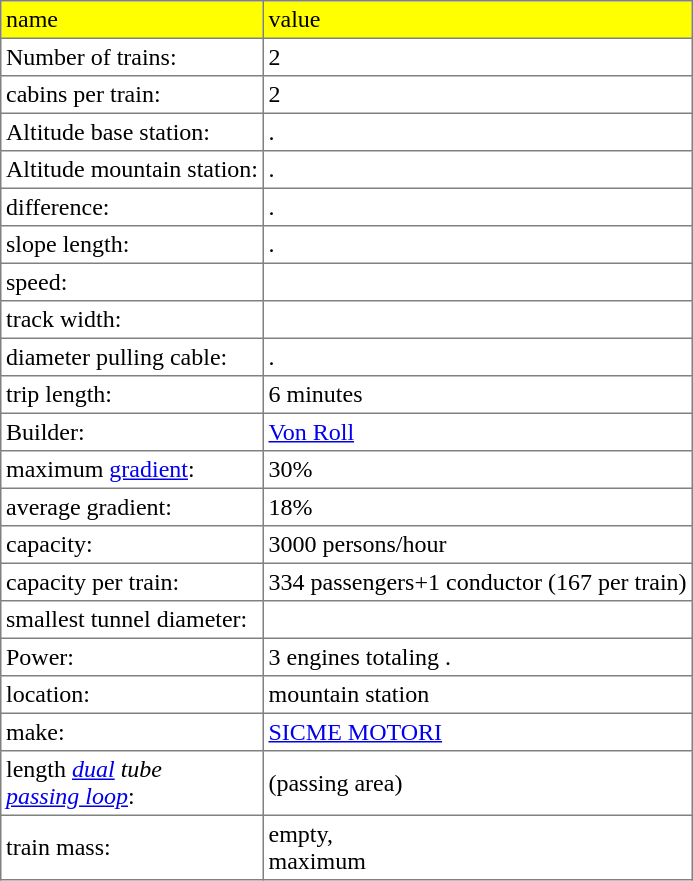<table class="toccolours" border="1" cellpadding="3" style="border-collapse:collapse">
<tr bgcolor=Yellow>
<td>name</td>
<td>value</td>
</tr>
<tr>
<td>Number of trains:</td>
<td>2</td>
</tr>
<tr>
<td>cabins per train:</td>
<td>2</td>
</tr>
<tr>
<td>Altitude base station:</td>
<td>.</td>
</tr>
<tr>
<td>Altitude mountain station:</td>
<td>.</td>
</tr>
<tr>
<td>difference:</td>
<td>.</td>
</tr>
<tr>
<td>slope length:</td>
<td>.</td>
</tr>
<tr>
<td>speed:</td>
<td></td>
</tr>
<tr>
<td>track width:</td>
<td></td>
</tr>
<tr>
<td>diameter pulling cable:</td>
<td>.</td>
</tr>
<tr>
<td>trip length:</td>
<td>6 minutes</td>
</tr>
<tr>
<td>Builder:</td>
<td><a href='#'>Von Roll</a></td>
</tr>
<tr>
<td>maximum <a href='#'>gradient</a>:</td>
<td>30%</td>
</tr>
<tr>
<td>average gradient:</td>
<td>18%</td>
</tr>
<tr>
<td>capacity:</td>
<td>3000 persons/hour</td>
</tr>
<tr>
<td>capacity per train:</td>
<td>334 passengers+1 conductor (167 per train)</td>
</tr>
<tr>
<td>smallest tunnel diameter:</td>
<td></td>
</tr>
<tr>
<td>Power:</td>
<td>3 engines totaling .</td>
</tr>
<tr>
<td>location:</td>
<td>mountain station</td>
</tr>
<tr>
<td>make:</td>
<td><a href='#'>SICME MOTORI</a></td>
</tr>
<tr>
<td>length <em><a href='#'>dual</a> tube<br><a href='#'>passing loop</a></em>:</td>
<td> (passing area)</td>
</tr>
<tr>
<td>train mass:</td>
<td> empty, <br> maximum</td>
</tr>
</table>
